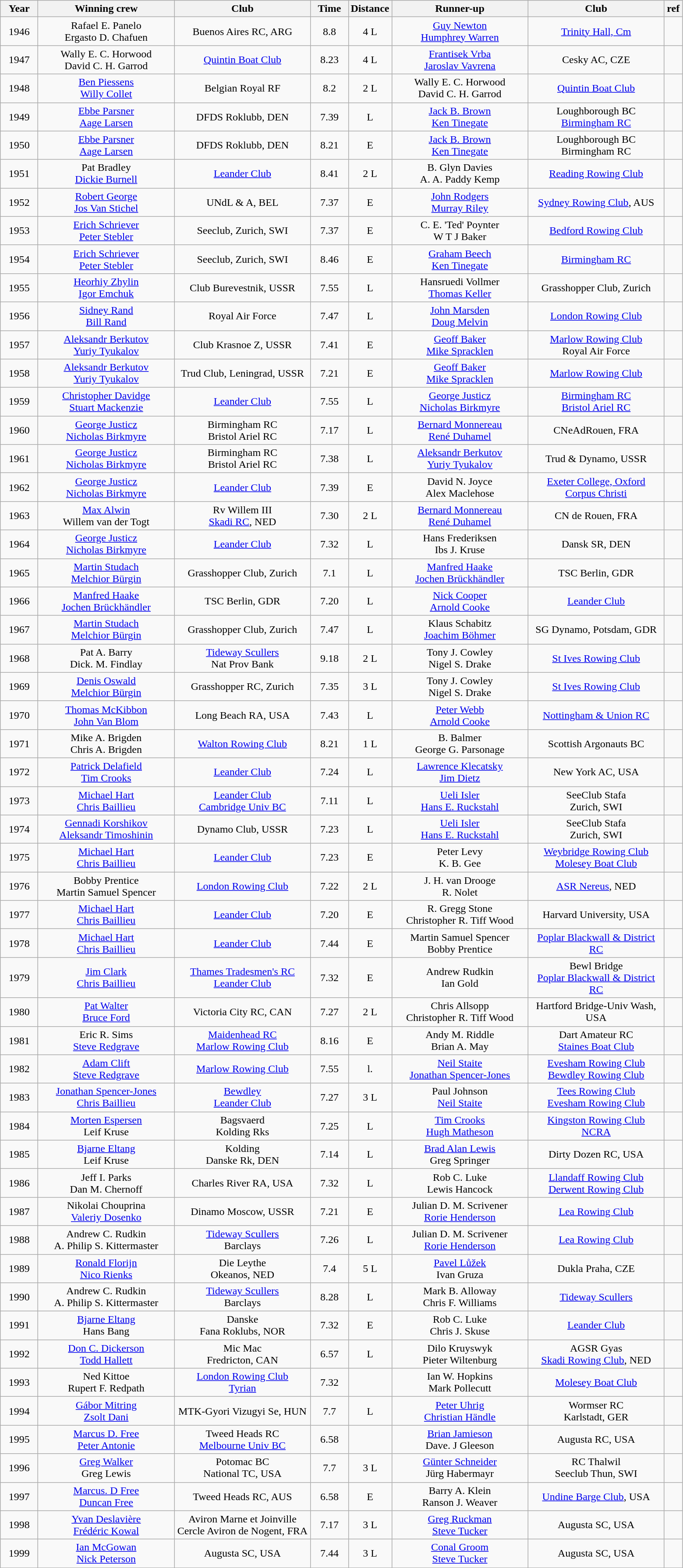<table class="wikitable" style="text-align:center">
<tr>
<th width=50>Year</th>
<th width=200>Winning crew</th>
<th width=200>Club</th>
<th width=50>Time</th>
<th width=50>Distance</th>
<th width=200>Runner-up</th>
<th width=200>Club</th>
<th width=20>ref</th>
</tr>
<tr>
<td>1946</td>
<td>Rafael E. Panelo<br>Ergasto D. Chafuen</td>
<td>Buenos Aires RC, ARG</td>
<td>8.8</td>
<td>4 L</td>
<td><a href='#'>Guy Newton</a><br><a href='#'>Humphrey Warren</a></td>
<td><a href='#'>Trinity Hall, Cm</a></td>
<td></td>
</tr>
<tr>
<td>1947</td>
<td>Wally E. C. Horwood<br>David C. H. Garrod</td>
<td><a href='#'>Quintin Boat Club</a></td>
<td>8.23</td>
<td>4 L</td>
<td><a href='#'>Frantisek Vrba</a><br><a href='#'>Jaroslav Vavrena</a></td>
<td>Cesky AC, CZE</td>
<td></td>
</tr>
<tr>
<td>1948</td>
<td><a href='#'>Ben Piessens</a><br><a href='#'>Willy Collet</a></td>
<td>Belgian Royal RF</td>
<td>8.2</td>
<td>2 L</td>
<td>Wally E. C. Horwood<br>David C. H. Garrod</td>
<td><a href='#'>Quintin Boat Club</a></td>
<td></td>
</tr>
<tr>
<td>1949</td>
<td><a href='#'>Ebbe Parsner</a><br><a href='#'>Aage Larsen</a></td>
<td>DFDS Roklubb, DEN</td>
<td>7.39</td>
<td> L</td>
<td><a href='#'>Jack B. Brown</a><br><a href='#'>Ken Tinegate</a></td>
<td>Loughborough BC<br><a href='#'>Birmingham RC</a></td>
<td></td>
</tr>
<tr>
<td>1950</td>
<td><a href='#'>Ebbe Parsner</a><br><a href='#'>Aage Larsen</a></td>
<td>DFDS Roklubb, DEN</td>
<td>8.21</td>
<td>E</td>
<td><a href='#'>Jack B. Brown</a><br><a href='#'>Ken Tinegate</a></td>
<td>Loughborough BC<br>Birmingham RC</td>
<td></td>
</tr>
<tr>
<td>1951</td>
<td>Pat Bradley<br><a href='#'>Dickie Burnell</a></td>
<td><a href='#'>Leander Club</a></td>
<td>8.41</td>
<td>2 L</td>
<td>B. Glyn Davies<br>A. A. Paddy Kemp</td>
<td><a href='#'>Reading Rowing Club</a></td>
<td></td>
</tr>
<tr>
<td>1952</td>
<td><a href='#'>Robert George</a><br><a href='#'>Jos Van Stichel</a></td>
<td>UNdL & A, BEL</td>
<td>7.37</td>
<td>E</td>
<td><a href='#'>John Rodgers</a><br><a href='#'>Murray Riley</a></td>
<td><a href='#'>Sydney Rowing Club</a>, AUS</td>
<td></td>
</tr>
<tr>
<td>1953</td>
<td><a href='#'>Erich Schriever</a><br><a href='#'>Peter Stebler</a></td>
<td>Seeclub, Zurich, SWI</td>
<td>7.37</td>
<td>E</td>
<td>C. E. 'Ted' Poynter<br>W T J Baker</td>
<td><a href='#'>Bedford Rowing Club</a></td>
<td></td>
</tr>
<tr>
<td>1954</td>
<td><a href='#'>Erich Schriever</a><br><a href='#'>Peter Stebler</a></td>
<td>Seeclub, Zurich, SWI</td>
<td>8.46</td>
<td>E</td>
<td><a href='#'>Graham Beech</a><br><a href='#'>Ken Tinegate</a></td>
<td><a href='#'>Birmingham RC</a></td>
<td></td>
</tr>
<tr>
<td>1955</td>
<td><a href='#'>Heorhiy Zhylin</a><br><a href='#'>Igor Emchuk</a></td>
<td>Club Burevestnik, USSR</td>
<td>7.55</td>
<td> L</td>
<td>Hansruedi Vollmer<br><a href='#'>Thomas Keller</a></td>
<td>Grasshopper Club, Zurich</td>
<td></td>
</tr>
<tr>
<td>1956</td>
<td><a href='#'>Sidney Rand</a><br><a href='#'>Bill Rand</a></td>
<td>Royal Air Force</td>
<td>7.47</td>
<td> L</td>
<td><a href='#'>John Marsden</a><br><a href='#'>Doug Melvin</a></td>
<td><a href='#'>London Rowing Club</a></td>
<td></td>
</tr>
<tr>
<td>1957</td>
<td><a href='#'>Aleksandr Berkutov</a><br><a href='#'>Yuriy Tyukalov</a></td>
<td>Club Krasnoe Z, USSR</td>
<td>7.41</td>
<td>E</td>
<td><a href='#'>Geoff Baker</a><br><a href='#'>Mike Spracklen</a></td>
<td><a href='#'>Marlow Rowing Club</a><br>Royal Air Force</td>
<td></td>
</tr>
<tr>
<td>1958</td>
<td><a href='#'>Aleksandr Berkutov</a><br><a href='#'>Yuriy Tyukalov</a></td>
<td>Trud Club, Leningrad, USSR</td>
<td>7.21</td>
<td>E</td>
<td><a href='#'>Geoff Baker</a><br><a href='#'>Mike Spracklen</a></td>
<td><a href='#'>Marlow Rowing Club</a></td>
<td></td>
</tr>
<tr>
<td>1959</td>
<td><a href='#'>Christopher Davidge</a><br><a href='#'>Stuart Mackenzie</a></td>
<td><a href='#'>Leander Club</a></td>
<td>7.55</td>
<td> L</td>
<td><a href='#'>George Justicz</a><br><a href='#'>Nicholas Birkmyre</a></td>
<td><a href='#'>Birmingham RC</a><br><a href='#'>Bristol Ariel RC</a></td>
<td></td>
</tr>
<tr>
<td>1960</td>
<td><a href='#'>George Justicz</a><br><a href='#'>Nicholas Birkmyre</a></td>
<td>Birmingham RC<br>Bristol Ariel RC</td>
<td>7.17</td>
<td> L</td>
<td><a href='#'>Bernard Monnereau</a><br><a href='#'>René Duhamel</a></td>
<td>CNeAdRouen, FRA</td>
<td></td>
</tr>
<tr>
<td>1961</td>
<td><a href='#'>George Justicz</a><br><a href='#'>Nicholas Birkmyre</a></td>
<td>Birmingham RC<br>Bristol Ariel RC</td>
<td>7.38</td>
<td> L</td>
<td><a href='#'>Aleksandr Berkutov</a><br><a href='#'>Yuriy Tyukalov</a></td>
<td>Trud & Dynamo, USSR</td>
<td></td>
</tr>
<tr>
<td>1962</td>
<td><a href='#'>George Justicz</a><br><a href='#'>Nicholas Birkmyre</a></td>
<td><a href='#'>Leander Club</a></td>
<td>7.39</td>
<td>E</td>
<td>David N. Joyce<br>Alex Maclehose</td>
<td><a href='#'>Exeter College, Oxford</a><br> <a href='#'>Corpus Christi</a></td>
<td></td>
</tr>
<tr>
<td>1963</td>
<td><a href='#'>Max Alwin</a><br>Willem van der Togt</td>
<td>Rv Willem III<br><a href='#'>Skadi RC</a>, NED</td>
<td>7.30</td>
<td>2 L</td>
<td><a href='#'>Bernard Monnereau</a><br><a href='#'>René Duhamel</a></td>
<td>CN de Rouen, FRA</td>
<td></td>
</tr>
<tr>
<td>1964</td>
<td><a href='#'>George Justicz</a><br><a href='#'>Nicholas Birkmyre</a></td>
<td><a href='#'>Leander Club</a></td>
<td>7.32</td>
<td>L</td>
<td>Hans Frederiksen<br>Ibs J. Kruse</td>
<td>Dansk SR, DEN</td>
<td></td>
</tr>
<tr>
<td>1965</td>
<td><a href='#'>Martin Studach</a><br> <a href='#'>Melchior Bürgin</a></td>
<td>Grasshopper Club, Zurich</td>
<td>7.1</td>
<td> L</td>
<td><a href='#'>Manfred Haake</a><br><a href='#'>Jochen Brückhändler</a></td>
<td>TSC Berlin, GDR</td>
<td></td>
</tr>
<tr>
<td>1966</td>
<td><a href='#'>Manfred Haake</a><br><a href='#'>Jochen Brückhändler</a></td>
<td>TSC Berlin, GDR</td>
<td>7.20</td>
<td> L</td>
<td><a href='#'>Nick Cooper</a><br><a href='#'>Arnold Cooke</a></td>
<td><a href='#'>Leander Club</a></td>
<td></td>
</tr>
<tr>
<td>1967</td>
<td><a href='#'>Martin Studach</a><br><a href='#'>Melchior Bürgin</a></td>
<td>Grasshopper Club, Zurich</td>
<td>7.47</td>
<td> L</td>
<td>Klaus Schabitz<br><a href='#'>Joachim Böhmer</a></td>
<td>SG Dynamo, Potsdam, GDR</td>
<td></td>
</tr>
<tr>
<td>1968</td>
<td>Pat A. Barry<br>Dick. M. Findlay</td>
<td><a href='#'>Tideway Scullers</a><br>Nat Prov Bank</td>
<td>9.18</td>
<td>2 L</td>
<td>Tony J. Cowley<br>Nigel S. Drake</td>
<td><a href='#'>St Ives Rowing Club</a></td>
<td></td>
</tr>
<tr>
<td>1969</td>
<td><a href='#'>Denis Oswald</a><br><a href='#'>Melchior Bürgin</a></td>
<td>Grasshopper RC, Zurich</td>
<td>7.35</td>
<td>3 L</td>
<td>Tony J. Cowley<br>Nigel S. Drake</td>
<td><a href='#'>St Ives Rowing Club</a></td>
<td></td>
</tr>
<tr>
<td>1970</td>
<td><a href='#'>Thomas McKibbon</a><br><a href='#'>John Van Blom</a></td>
<td>Long Beach RA, USA</td>
<td>7.43</td>
<td> L</td>
<td><a href='#'>Peter Webb</a><br><a href='#'>Arnold Cooke</a></td>
<td><a href='#'>Nottingham & Union RC</a></td>
<td></td>
</tr>
<tr>
<td>1971</td>
<td>Mike A. Brigden<br>Chris A. Brigden</td>
<td><a href='#'>Walton Rowing Club</a></td>
<td>8.21</td>
<td>1 L</td>
<td>B. Balmer<br>George G. Parsonage</td>
<td>Scottish Argonauts BC</td>
<td></td>
</tr>
<tr>
<td>1972</td>
<td><a href='#'>Patrick Delafield</a><br><a href='#'>Tim Crooks</a></td>
<td><a href='#'>Leander Club</a></td>
<td>7.24</td>
<td> L</td>
<td><a href='#'>Lawrence Klecatsky</a><br><a href='#'>Jim Dietz</a></td>
<td>New York AC, USA</td>
<td></td>
</tr>
<tr>
<td>1973</td>
<td><a href='#'>Michael Hart</a><br><a href='#'>Chris Baillieu</a></td>
<td><a href='#'>Leander Club</a><br><a href='#'>Cambridge Univ BC</a></td>
<td>7.11</td>
<td> L</td>
<td><a href='#'>Ueli Isler</a><br><a href='#'>Hans E. Ruckstahl</a></td>
<td>SeeClub Stafa<br>Zurich, SWI</td>
<td></td>
</tr>
<tr>
<td>1974</td>
<td><a href='#'>Gennadi Korshikov</a><br><a href='#'>Aleksandr Timoshinin</a></td>
<td>Dynamo Club, USSR</td>
<td>7.23</td>
<td> L</td>
<td><a href='#'>Ueli Isler</a><br><a href='#'>Hans E. Ruckstahl</a></td>
<td>SeeClub Stafa<br>Zurich, SWI</td>
<td></td>
</tr>
<tr>
<td>1975</td>
<td><a href='#'>Michael Hart</a><br><a href='#'>Chris Baillieu</a></td>
<td><a href='#'>Leander Club</a></td>
<td>7.23</td>
<td>E</td>
<td>Peter Levy<br>K. B. Gee</td>
<td><a href='#'>Weybridge Rowing Club</a><br><a href='#'>Molesey Boat Club</a></td>
<td></td>
</tr>
<tr>
<td>1976</td>
<td>Bobby Prentice<br>Martin Samuel Spencer</td>
<td><a href='#'>London Rowing Club</a></td>
<td>7.22</td>
<td>2 L</td>
<td>J. H. van Drooge<br>R. Nolet</td>
<td><a href='#'>ASR Nereus</a>, NED</td>
<td></td>
</tr>
<tr>
<td>1977</td>
<td><a href='#'>Michael Hart</a><br><a href='#'>Chris Baillieu</a></td>
<td><a href='#'>Leander Club</a></td>
<td>7.20</td>
<td>E</td>
<td>R. Gregg Stone<br>Christopher R. Tiff Wood</td>
<td>Harvard University, USA</td>
<td></td>
</tr>
<tr>
<td>1978</td>
<td><a href='#'>Michael Hart</a><br><a href='#'>Chris Baillieu</a></td>
<td><a href='#'>Leander Club</a></td>
<td>7.44</td>
<td>E</td>
<td>Martin Samuel Spencer<br>Bobby Prentice</td>
<td><a href='#'>Poplar Blackwall & District RC</a></td>
<td></td>
</tr>
<tr>
<td>1979</td>
<td><a href='#'>Jim Clark</a><br><a href='#'>Chris Baillieu</a></td>
<td><a href='#'>Thames Tradesmen's RC</a><br> <a href='#'>Leander Club</a></td>
<td>7.32</td>
<td>E</td>
<td>Andrew Rudkin<br>Ian Gold</td>
<td>Bewl Bridge<br><a href='#'>Poplar Blackwall & District RC</a></td>
<td></td>
</tr>
<tr>
<td>1980</td>
<td><a href='#'>Pat Walter</a><br><a href='#'>Bruce Ford</a></td>
<td>Victoria City RC, CAN</td>
<td>7.27</td>
<td>2 L</td>
<td>Chris Allsopp<br>Christopher R. Tiff Wood</td>
<td>Hartford Bridge-Univ Wash, USA</td>
<td></td>
</tr>
<tr>
<td>1981</td>
<td>Eric R. Sims<br><a href='#'>Steve Redgrave</a></td>
<td><a href='#'>Maidenhead RC</a><br><a href='#'>Marlow Rowing Club</a></td>
<td>8.16</td>
<td>E</td>
<td>Andy M. Riddle<br>Brian A. May</td>
<td>Dart Amateur RC<br><a href='#'>Staines Boat Club</a></td>
<td></td>
</tr>
<tr>
<td>1982</td>
<td><a href='#'>Adam Clift</a><br><a href='#'>Steve Redgrave</a></td>
<td><a href='#'>Marlow Rowing Club</a></td>
<td>7.55</td>
<td> l.</td>
<td><a href='#'>Neil Staite</a><br><a href='#'>Jonathan Spencer-Jones</a></td>
<td><a href='#'>Evesham Rowing Club</a><br> <a href='#'>Bewdley Rowing Club</a></td>
<td></td>
</tr>
<tr>
<td>1983</td>
<td><a href='#'>Jonathan Spencer-Jones</a><br><a href='#'>Chris Baillieu</a></td>
<td><a href='#'>Bewdley</a><br><a href='#'>Leander Club</a></td>
<td>7.27</td>
<td>3 L</td>
<td>Paul Johnson<br><a href='#'>Neil Staite</a></td>
<td><a href='#'>Tees Rowing Club</a><br> <a href='#'>Evesham Rowing Club</a></td>
<td></td>
</tr>
<tr>
<td>1984</td>
<td><a href='#'>Morten Espersen</a><br>Leif Kruse</td>
<td>Bagsvaerd<br>Kolding Rks</td>
<td>7.25</td>
<td> L</td>
<td><a href='#'>Tim Crooks</a><br><a href='#'>Hugh Matheson</a></td>
<td><a href='#'>Kingston Rowing Club</a><br> <a href='#'>NCRA</a></td>
<td></td>
</tr>
<tr>
<td>1985</td>
<td><a href='#'>Bjarne Eltang</a><br>Leif Kruse</td>
<td>Kolding <br>Danske Rk, DEN</td>
<td>7.14</td>
<td> L</td>
<td><a href='#'>Brad Alan Lewis</a><br>Greg Springer</td>
<td>Dirty Dozen RC, USA</td>
<td></td>
</tr>
<tr>
<td>1986</td>
<td>Jeff I. Parks<br>Dan M. Chernoff</td>
<td>Charles River RA, USA</td>
<td>7.32</td>
<td> L</td>
<td>Rob C. Luke<br>Lewis Hancock</td>
<td><a href='#'>Llandaff Rowing Club</a><br><a href='#'>Derwent Rowing Club</a></td>
<td></td>
</tr>
<tr>
<td>1987</td>
<td>Nikolai Chouprina<br><a href='#'>Valeriy Dosenko</a></td>
<td>Dinamo Moscow, USSR</td>
<td>7.21</td>
<td>E</td>
<td>Julian D. M. Scrivener<br><a href='#'>Rorie Henderson</a></td>
<td><a href='#'>Lea Rowing Club</a></td>
<td></td>
</tr>
<tr>
<td>1988</td>
<td>Andrew C. Rudkin<br>A. Philip S. Kittermaster</td>
<td><a href='#'>Tideway Scullers</a><br>Barclays</td>
<td>7.26</td>
<td> L</td>
<td>Julian D. M. Scrivener<br><a href='#'>Rorie Henderson</a></td>
<td><a href='#'>Lea Rowing Club</a></td>
<td></td>
</tr>
<tr>
<td>1989</td>
<td><a href='#'>Ronald Florijn</a><br><a href='#'>Nico Rienks</a></td>
<td>Die Leythe<br> Okeanos, NED</td>
<td>7.4</td>
<td>5 L</td>
<td><a href='#'>Pavel Lůžek</a><br>Ivan Gruza</td>
<td>Dukla Praha, CZE</td>
<td></td>
</tr>
<tr>
<td>1990</td>
<td>Andrew C. Rudkin<br>A. Philip S. Kittermaster</td>
<td><a href='#'>Tideway Scullers</a><br> Barclays</td>
<td>8.28</td>
<td> L</td>
<td>Mark B. Alloway<br>Chris F. Williams</td>
<td><a href='#'>Tideway Scullers</a></td>
<td></td>
</tr>
<tr>
<td>1991</td>
<td><a href='#'>Bjarne Eltang</a><br>Hans Bang</td>
<td>Danske <br>Fana Roklubs, NOR</td>
<td>7.32</td>
<td>E</td>
<td>Rob C. Luke<br>Chris J. Skuse</td>
<td><a href='#'>Leander Club</a></td>
<td></td>
</tr>
<tr>
<td>1992</td>
<td><a href='#'>Don C. Dickerson</a><br><a href='#'>Todd Hallett</a></td>
<td>Mic Mac<br>Fredricton, CAN</td>
<td>6.57</td>
<td> L</td>
<td>Dilo Kruyswyk<br>Pieter Wiltenburg</td>
<td>AGSR Gyas<br><a href='#'>Skadi Rowing Club</a>, NED</td>
<td></td>
</tr>
<tr>
<td>1993</td>
<td>Ned Kittoe<br>Rupert F. Redpath</td>
<td><a href='#'>London Rowing Club</a><br> <a href='#'>Tyrian</a></td>
<td>7.32</td>
<td></td>
<td>Ian W. Hopkins<br>Mark Pollecutt</td>
<td><a href='#'>Molesey Boat Club</a></td>
<td></td>
</tr>
<tr>
<td>1994</td>
<td><a href='#'>Gábor Mitring</a><br><a href='#'>Zsolt Dani</a></td>
<td>MTK-Gyori Vizugyi Se, HUN</td>
<td>7.7</td>
<td> L</td>
<td><a href='#'>Peter Uhrig</a><br><a href='#'>Christian Händle</a></td>
<td>Wormser RC<br>Karlstadt, GER</td>
<td></td>
</tr>
<tr>
<td>1995</td>
<td><a href='#'>Marcus D. Free</a><br><a href='#'>Peter Antonie</a></td>
<td>Tweed Heads RC<br><a href='#'>Melbourne Univ BC</a></td>
<td>6.58</td>
<td></td>
<td><a href='#'>Brian Jamieson</a><br>Dave. J Gleeson</td>
<td>Augusta RC, USA</td>
<td></td>
</tr>
<tr>
<td>1996</td>
<td><a href='#'>Greg Walker</a><br>Greg Lewis</td>
<td>Potomac BC<br>National TC, USA</td>
<td>7.7</td>
<td>3 L</td>
<td><a href='#'>Günter Schneider</a><br>Jürg Habermayr</td>
<td>RC Thalwil<br>Seeclub Thun, SWI</td>
<td></td>
</tr>
<tr>
<td>1997</td>
<td><a href='#'>Marcus. D Free</a><br><a href='#'>Duncan Free</a></td>
<td>Tweed Heads RC, AUS</td>
<td>6.58</td>
<td>E</td>
<td>Barry A. Klein<br>Ranson J. Weaver</td>
<td><a href='#'>Undine Barge Club</a>, USA</td>
<td></td>
</tr>
<tr>
<td>1998</td>
<td><a href='#'>Yvan Deslavière</a><br><a href='#'>Frédéric Kowal</a></td>
<td>Aviron Marne et Joinville<br>Cercle Aviron de Nogent, FRA</td>
<td>7.17</td>
<td>3 L</td>
<td><a href='#'>Greg Ruckman</a><br><a href='#'>Steve Tucker</a></td>
<td>Augusta SC, USA</td>
<td></td>
</tr>
<tr>
<td>1999</td>
<td><a href='#'>Ian McGowan</a><br><a href='#'>Nick Peterson</a></td>
<td>Augusta SC, USA</td>
<td>7.44</td>
<td>3 L</td>
<td><a href='#'>Conal Groom</a><br><a href='#'>Steve Tucker</a></td>
<td>Augusta SC, USA</td>
<td></td>
</tr>
</table>
